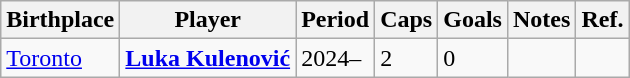<table class="wikitable sortable">
<tr>
<th>Birthplace</th>
<th>Player</th>
<th>Period</th>
<th>Caps</th>
<th>Goals</th>
<th>Notes</th>
<th>Ref.</th>
</tr>
<tr>
<td><a href='#'>Toronto</a></td>
<td><strong><a href='#'>Luka Kulenović</a></strong></td>
<td>2024–</td>
<td>2</td>
<td>0</td>
<td></td>
<td></td>
</tr>
</table>
